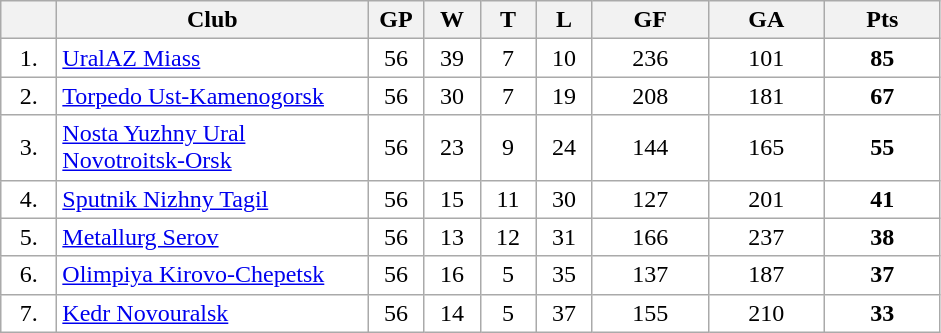<table class="wikitable">
<tr>
<th width="30"></th>
<th width="200">Club</th>
<th width="30">GP</th>
<th width="30">W</th>
<th width="30">T</th>
<th width="30">L</th>
<th width="70">GF</th>
<th width="70">GA</th>
<th width="70">Pts</th>
</tr>
<tr bgcolor="#FFFFFF" align="center">
<td>1.</td>
<td align="left"><a href='#'>UralAZ Miass</a></td>
<td>56</td>
<td>39</td>
<td>7</td>
<td>10</td>
<td>236</td>
<td>101</td>
<td><strong>85</strong></td>
</tr>
<tr bgcolor="#FFFFFF" align="center">
<td>2.</td>
<td align="left"><a href='#'>Torpedo Ust-Kamenogorsk</a></td>
<td>56</td>
<td>30</td>
<td>7</td>
<td>19</td>
<td>208</td>
<td>181</td>
<td><strong>67</strong></td>
</tr>
<tr bgcolor="#FFFFFF" align="center">
<td>3.</td>
<td align="left"><a href='#'>Nosta Yuzhny Ural Novotroitsk-Orsk</a></td>
<td>56</td>
<td>23</td>
<td>9</td>
<td>24</td>
<td>144</td>
<td>165</td>
<td><strong>55</strong></td>
</tr>
<tr bgcolor="#FFFFFF" align="center">
<td>4.</td>
<td align="left"><a href='#'>Sputnik Nizhny Tagil</a></td>
<td>56</td>
<td>15</td>
<td>11</td>
<td>30</td>
<td>127</td>
<td>201</td>
<td><strong>41</strong></td>
</tr>
<tr bgcolor="#FFFFFF" align="center">
<td>5.</td>
<td align="left"><a href='#'>Metallurg Serov</a></td>
<td>56</td>
<td>13</td>
<td>12</td>
<td>31</td>
<td>166</td>
<td>237</td>
<td><strong>38</strong></td>
</tr>
<tr bgcolor="#FFFFFF" align="center">
<td>6.</td>
<td align="left"><a href='#'>Olimpiya Kirovo-Chepetsk</a></td>
<td>56</td>
<td>16</td>
<td>5</td>
<td>35</td>
<td>137</td>
<td>187</td>
<td><strong>37</strong></td>
</tr>
<tr bgcolor="#FFFFFF" align="center">
<td>7.</td>
<td align="left"><a href='#'>Kedr Novouralsk</a></td>
<td>56</td>
<td>14</td>
<td>5</td>
<td>37</td>
<td>155</td>
<td>210</td>
<td><strong>33</strong></td>
</tr>
</table>
